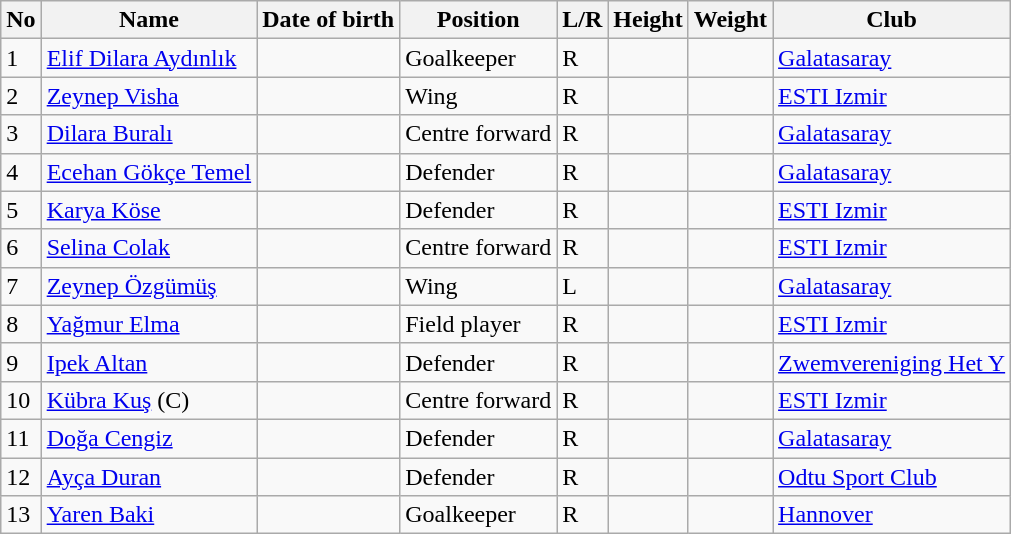<table class="wikitable sortable" text-align:center;">
<tr>
<th>No</th>
<th>Name</th>
<th>Date of birth</th>
<th>Position</th>
<th>L/R</th>
<th>Height</th>
<th>Weight</th>
<th>Club</th>
</tr>
<tr>
<td>1</td>
<td align=left><a href='#'>Elif Dilara Aydınlık</a></td>
<td align=left></td>
<td>Goalkeeper</td>
<td>R</td>
<td></td>
<td></td>
<td align=left> <a href='#'>Galatasaray</a></td>
</tr>
<tr>
<td>2</td>
<td align=left><a href='#'>Zeynep Visha</a></td>
<td align=left></td>
<td>Wing</td>
<td>R</td>
<td></td>
<td></td>
<td align=left> <a href='#'>ESTI Izmir</a></td>
</tr>
<tr>
<td>3</td>
<td align=left><a href='#'>Dilara Buralı</a></td>
<td align=left></td>
<td>Centre forward</td>
<td>R</td>
<td></td>
<td></td>
<td align=left> <a href='#'>Galatasaray</a></td>
</tr>
<tr>
<td>4</td>
<td align=left><a href='#'>Ecehan Gökçe Temel</a></td>
<td align=left></td>
<td>Defender</td>
<td>R</td>
<td></td>
<td></td>
<td align=left> <a href='#'>Galatasaray</a></td>
</tr>
<tr>
<td>5</td>
<td align=left><a href='#'>Karya Köse</a></td>
<td align=left></td>
<td>Defender</td>
<td>R</td>
<td></td>
<td></td>
<td align=left> <a href='#'>ESTI Izmir</a></td>
</tr>
<tr>
<td>6</td>
<td align=left><a href='#'>Selina Colak</a></td>
<td align=left></td>
<td>Centre forward</td>
<td>R</td>
<td></td>
<td></td>
<td align=left> <a href='#'>ESTI Izmir</a></td>
</tr>
<tr>
<td>7</td>
<td align=left><a href='#'>Zeynep Özgümüş</a></td>
<td align=left></td>
<td>Wing</td>
<td>L</td>
<td></td>
<td></td>
<td align=left> <a href='#'>Galatasaray</a></td>
</tr>
<tr>
<td>8</td>
<td align=left><a href='#'>Yağmur Elma</a></td>
<td align=left></td>
<td>Field player</td>
<td>R</td>
<td></td>
<td></td>
<td align=left> <a href='#'>ESTI Izmir</a></td>
</tr>
<tr>
<td>9</td>
<td align=left><a href='#'>Ipek Altan</a></td>
<td align=left></td>
<td>Defender</td>
<td>R</td>
<td></td>
<td></td>
<td align=left> <a href='#'>Zwemvereniging Het Y</a></td>
</tr>
<tr>
<td>10</td>
<td align=left><a href='#'>Kübra Kuş</a> (C)</td>
<td align=left></td>
<td>Centre forward</td>
<td>R</td>
<td></td>
<td></td>
<td align=left> <a href='#'>ESTI Izmir</a></td>
</tr>
<tr>
<td>11</td>
<td align=left><a href='#'>Doğa Cengiz</a></td>
<td align=left></td>
<td>Defender</td>
<td>R</td>
<td></td>
<td></td>
<td align=left> <a href='#'>Galatasaray</a></td>
</tr>
<tr>
<td>12</td>
<td align=left><a href='#'>Ayça Duran</a></td>
<td align=left></td>
<td>Defender</td>
<td>R</td>
<td></td>
<td></td>
<td align=left> <a href='#'>Odtu Sport Club</a></td>
</tr>
<tr>
<td>13</td>
<td align=left><a href='#'>Yaren Baki</a></td>
<td align=left></td>
<td>Goalkeeper</td>
<td>R</td>
<td></td>
<td></td>
<td align=left> <a href='#'>Hannover</a></td>
</tr>
</table>
